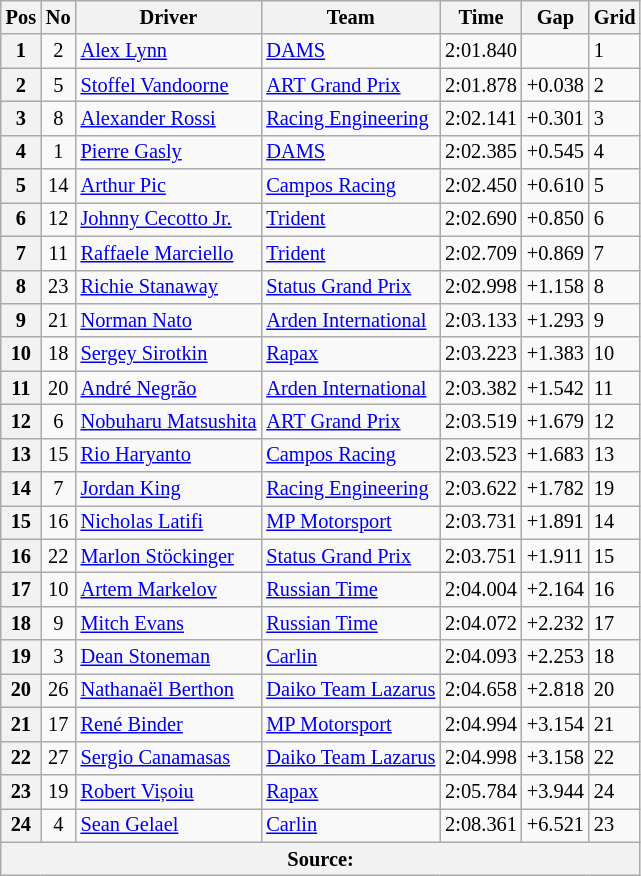<table class="wikitable" style="font-size:85%">
<tr>
<th>Pos</th>
<th>No</th>
<th>Driver</th>
<th>Team</th>
<th>Time</th>
<th>Gap</th>
<th>Grid</th>
</tr>
<tr>
<th>1</th>
<td align="center">2</td>
<td> <a href='#'>Alex Lynn</a></td>
<td><a href='#'>DAMS</a></td>
<td>2:01.840</td>
<td></td>
<td>1</td>
</tr>
<tr>
<th>2</th>
<td align="center">5</td>
<td> <a href='#'>Stoffel Vandoorne</a></td>
<td><a href='#'>ART Grand Prix</a></td>
<td>2:01.878</td>
<td>+0.038</td>
<td>2</td>
</tr>
<tr>
<th>3</th>
<td align="center">8</td>
<td> <a href='#'>Alexander Rossi</a></td>
<td><a href='#'>Racing Engineering</a></td>
<td>2:02.141</td>
<td>+0.301</td>
<td>3</td>
</tr>
<tr>
<th>4</th>
<td align="center">1</td>
<td> <a href='#'>Pierre Gasly</a></td>
<td><a href='#'>DAMS</a></td>
<td>2:02.385</td>
<td>+0.545</td>
<td>4</td>
</tr>
<tr>
<th>5</th>
<td align="center">14</td>
<td> <a href='#'>Arthur Pic</a></td>
<td><a href='#'>Campos Racing</a></td>
<td>2:02.450</td>
<td>+0.610</td>
<td>5</td>
</tr>
<tr>
<th>6</th>
<td align="center">12</td>
<td> <a href='#'>Johnny Cecotto Jr.</a></td>
<td><a href='#'>Trident</a></td>
<td>2:02.690</td>
<td>+0.850</td>
<td>6</td>
</tr>
<tr>
<th>7</th>
<td align="center">11</td>
<td> <a href='#'>Raffaele Marciello</a></td>
<td><a href='#'>Trident</a></td>
<td>2:02.709</td>
<td>+0.869</td>
<td>7</td>
</tr>
<tr>
<th>8</th>
<td align="center">23</td>
<td> <a href='#'>Richie Stanaway</a></td>
<td><a href='#'>Status Grand Prix</a></td>
<td>2:02.998</td>
<td>+1.158</td>
<td>8</td>
</tr>
<tr>
<th>9</th>
<td align="center">21</td>
<td> <a href='#'>Norman Nato</a></td>
<td><a href='#'>Arden International</a></td>
<td>2:03.133</td>
<td>+1.293</td>
<td>9</td>
</tr>
<tr>
<th>10</th>
<td align="center">18</td>
<td> <a href='#'>Sergey Sirotkin</a></td>
<td><a href='#'>Rapax</a></td>
<td>2:03.223</td>
<td>+1.383</td>
<td>10</td>
</tr>
<tr>
<th>11</th>
<td align="center">20</td>
<td> <a href='#'>André Negrão</a></td>
<td><a href='#'>Arden International</a></td>
<td>2:03.382</td>
<td>+1.542</td>
<td>11</td>
</tr>
<tr>
<th>12</th>
<td align="center">6</td>
<td> <a href='#'>Nobuharu Matsushita</a></td>
<td><a href='#'>ART Grand Prix</a></td>
<td>2:03.519</td>
<td>+1.679</td>
<td>12</td>
</tr>
<tr>
<th>13</th>
<td align="center">15</td>
<td> <a href='#'>Rio Haryanto</a></td>
<td><a href='#'>Campos Racing</a></td>
<td>2:03.523</td>
<td>+1.683</td>
<td>13</td>
</tr>
<tr>
<th>14</th>
<td align="center">7</td>
<td> <a href='#'>Jordan King</a></td>
<td><a href='#'>Racing Engineering</a></td>
<td>2:03.622</td>
<td>+1.782</td>
<td>19</td>
</tr>
<tr>
<th>15</th>
<td align="center">16</td>
<td> <a href='#'>Nicholas Latifi</a></td>
<td><a href='#'>MP Motorsport</a></td>
<td>2:03.731</td>
<td>+1.891</td>
<td>14</td>
</tr>
<tr>
<th>16</th>
<td align="center">22</td>
<td> <a href='#'>Marlon Stöckinger</a></td>
<td><a href='#'>Status Grand Prix</a></td>
<td>2:03.751</td>
<td>+1.911</td>
<td>15</td>
</tr>
<tr>
<th>17</th>
<td align="center">10</td>
<td> <a href='#'>Artem Markelov</a></td>
<td><a href='#'>Russian Time</a></td>
<td>2:04.004</td>
<td>+2.164</td>
<td>16</td>
</tr>
<tr>
<th>18</th>
<td align="center">9</td>
<td> <a href='#'>Mitch Evans</a></td>
<td><a href='#'>Russian Time</a></td>
<td>2:04.072</td>
<td>+2.232</td>
<td>17</td>
</tr>
<tr>
<th>19</th>
<td align="center">3</td>
<td> <a href='#'>Dean Stoneman</a></td>
<td><a href='#'>Carlin</a></td>
<td>2:04.093</td>
<td>+2.253</td>
<td>18</td>
</tr>
<tr>
<th>20</th>
<td align="center">26</td>
<td> <a href='#'>Nathanaël Berthon</a></td>
<td><a href='#'>Daiko Team Lazarus</a></td>
<td>2:04.658</td>
<td>+2.818</td>
<td>20</td>
</tr>
<tr>
<th>21</th>
<td align="center">17</td>
<td> <a href='#'>René Binder</a></td>
<td><a href='#'>MP Motorsport</a></td>
<td>2:04.994</td>
<td>+3.154</td>
<td>21</td>
</tr>
<tr>
<th>22</th>
<td align="center">27</td>
<td> <a href='#'>Sergio Canamasas</a></td>
<td><a href='#'>Daiko Team Lazarus</a></td>
<td>2:04.998</td>
<td>+3.158</td>
<td>22</td>
</tr>
<tr>
<th>23</th>
<td align="center">19</td>
<td> <a href='#'>Robert Vișoiu</a></td>
<td><a href='#'>Rapax</a></td>
<td>2:05.784</td>
<td>+3.944</td>
<td>24</td>
</tr>
<tr>
<th>24</th>
<td align="center">4</td>
<td> <a href='#'>Sean Gelael</a></td>
<td><a href='#'>Carlin</a></td>
<td>2:08.361</td>
<td>+6.521</td>
<td>23</td>
</tr>
<tr>
<th colspan="8">Source:</th>
</tr>
</table>
